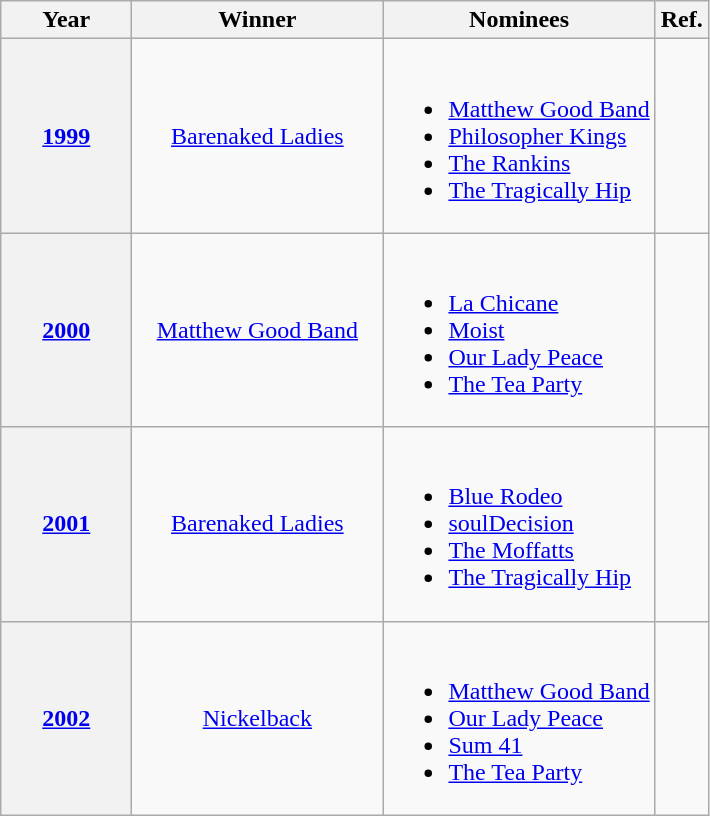<table class="wikitable sortable">
<tr>
<th scope="col" style="width:5em;">Year</th>
<th scope="col" style="width:10em;">Winner</th>
<th scope="col">Nominees</th>
<th scope="col" class="unsortable">Ref.</th>
</tr>
<tr>
<th scope="row"><a href='#'>1999</a></th>
<td align="center"><a href='#'>Barenaked Ladies</a></td>
<td><br><ul><li><a href='#'>Matthew Good Band</a></li><li><a href='#'>Philosopher Kings</a></li><li><a href='#'>The Rankins</a></li><li><a href='#'>The Tragically Hip</a></li></ul></td>
<td align="center"></td>
</tr>
<tr>
<th scope="row"><a href='#'>2000</a></th>
<td align="center"><a href='#'>Matthew Good Band</a></td>
<td><br><ul><li><a href='#'>La Chicane</a></li><li><a href='#'>Moist</a></li><li><a href='#'>Our Lady Peace</a></li><li><a href='#'>The Tea Party</a></li></ul></td>
<td align="center"></td>
</tr>
<tr>
<th scope="row"><a href='#'>2001</a></th>
<td align="center"><a href='#'>Barenaked Ladies</a></td>
<td><br><ul><li><a href='#'>Blue Rodeo</a></li><li><a href='#'>soulDecision</a></li><li><a href='#'>The Moffatts</a></li><li><a href='#'>The Tragically Hip</a></li></ul></td>
<td align="center"></td>
</tr>
<tr>
<th scope="row"><a href='#'>2002</a></th>
<td align="center"><a href='#'>Nickelback</a></td>
<td><br><ul><li><a href='#'>Matthew Good Band</a></li><li><a href='#'>Our Lady Peace</a></li><li><a href='#'>Sum 41</a></li><li><a href='#'>The Tea Party</a></li></ul></td>
<td align="center"></td>
</tr>
</table>
